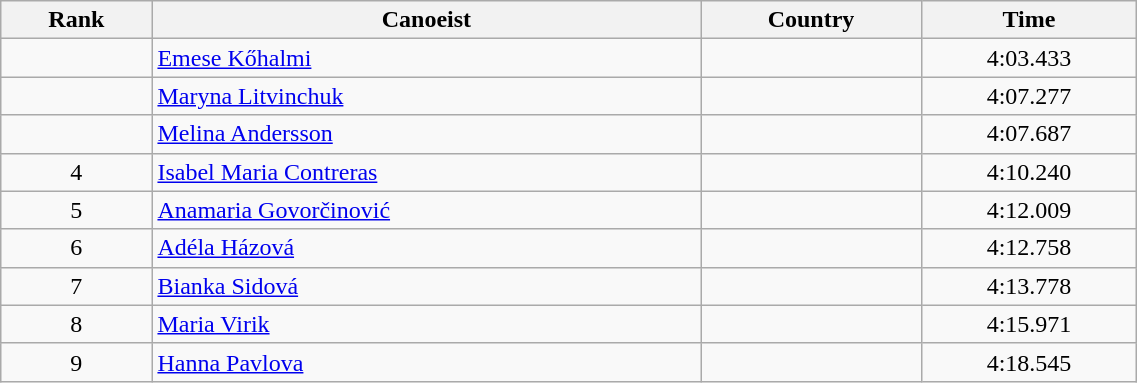<table class="wikitable" style="text-align:center;width: 60%">
<tr>
<th>Rank</th>
<th>Canoeist</th>
<th>Country</th>
<th>Time</th>
</tr>
<tr>
<td></td>
<td align="left"><a href='#'>Emese Kőhalmi</a></td>
<td align="left"></td>
<td>4:03.433</td>
</tr>
<tr>
<td></td>
<td align="left"><a href='#'>Maryna Litvinchuk</a></td>
<td align="left"></td>
<td>4:07.277</td>
</tr>
<tr>
<td></td>
<td align="left"><a href='#'>Melina Andersson</a></td>
<td align="left"></td>
<td>4:07.687</td>
</tr>
<tr>
<td>4</td>
<td align="left"><a href='#'>Isabel Maria Contreras</a></td>
<td align="left"></td>
<td>4:10.240</td>
</tr>
<tr>
<td>5</td>
<td align="left"><a href='#'>Anamaria Govorčinović</a></td>
<td align="left"></td>
<td>4:12.009</td>
</tr>
<tr>
<td>6</td>
<td align="left"><a href='#'>Adéla Házová</a></td>
<td align="left"></td>
<td>4:12.758</td>
</tr>
<tr>
<td>7</td>
<td align="left"><a href='#'>Bianka Sidová</a></td>
<td align="left"></td>
<td>4:13.778</td>
</tr>
<tr>
<td>8</td>
<td align="left"><a href='#'>Maria Virik</a></td>
<td align="left"></td>
<td>4:15.971</td>
</tr>
<tr>
<td>9</td>
<td align="left"><a href='#'>Hanna Pavlova</a></td>
<td align="left"></td>
<td>4:18.545</td>
</tr>
</table>
